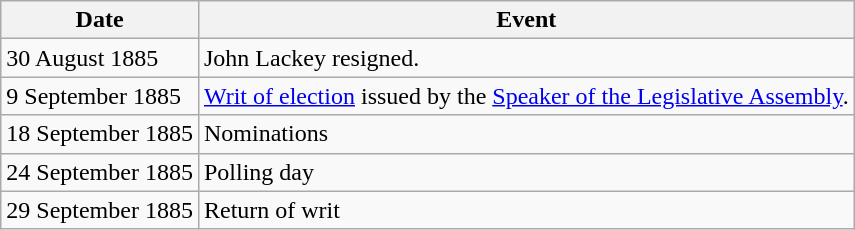<table class="wikitable">
<tr>
<th>Date</th>
<th>Event</th>
</tr>
<tr>
<td>30 August 1885</td>
<td>John Lackey resigned.</td>
</tr>
<tr>
<td>9 September 1885</td>
<td><a href='#'>Writ of election</a> issued by the <a href='#'>Speaker of the Legislative Assembly</a>.</td>
</tr>
<tr>
<td>18 September 1885</td>
<td>Nominations</td>
</tr>
<tr>
<td>24 September 1885</td>
<td>Polling day</td>
</tr>
<tr>
<td>29 September 1885</td>
<td>Return of writ</td>
</tr>
</table>
